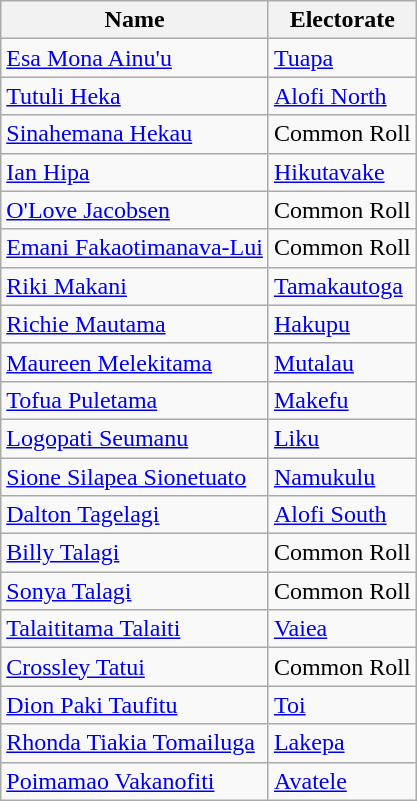<table class="wikitable sortable">
<tr>
<th>Name</th>
<th>Electorate</th>
</tr>
<tr>
<td><a href='#'>Esa Mona Ainu'u</a></td>
<td><a href='#'>Tuapa</a></td>
</tr>
<tr>
<td><a href='#'>Tutuli Heka</a></td>
<td><a href='#'>Alofi North</a></td>
</tr>
<tr>
<td><a href='#'>Sinahemana Hekau</a></td>
<td>Common Roll</td>
</tr>
<tr>
<td><a href='#'>Ian Hipa</a></td>
<td><a href='#'>Hikutavake</a></td>
</tr>
<tr>
<td><a href='#'>O'Love Jacobsen</a></td>
<td>Common Roll</td>
</tr>
<tr>
<td><a href='#'>Emani Fakaotimanava-Lui</a></td>
<td>Common Roll</td>
</tr>
<tr>
<td><a href='#'>Riki Makani</a></td>
<td><a href='#'>Tamakautoga</a></td>
</tr>
<tr>
<td><a href='#'>Richie Mautama</a></td>
<td><a href='#'>Hakupu</a></td>
</tr>
<tr>
<td><a href='#'>Maureen Melekitama</a></td>
<td><a href='#'>Mutalau</a></td>
</tr>
<tr>
<td><a href='#'>Tofua Puletama</a></td>
<td><a href='#'>Makefu</a></td>
</tr>
<tr>
<td><a href='#'>Logopati Seumanu</a></td>
<td><a href='#'>Liku</a></td>
</tr>
<tr>
<td><a href='#'>Sione Silapea Sionetuato</a></td>
<td><a href='#'>Namukulu</a></td>
</tr>
<tr>
<td><a href='#'>Dalton Tagelagi</a></td>
<td><a href='#'>Alofi South</a></td>
</tr>
<tr>
<td><a href='#'>Billy Talagi</a></td>
<td>Common Roll</td>
</tr>
<tr>
<td><a href='#'>Sonya Talagi</a></td>
<td>Common Roll</td>
</tr>
<tr>
<td><a href='#'>Talaititama Talaiti</a></td>
<td><a href='#'>Vaiea</a></td>
</tr>
<tr>
<td><a href='#'>Crossley Tatui</a></td>
<td>Common Roll</td>
</tr>
<tr>
<td><a href='#'>Dion Paki Taufitu</a></td>
<td><a href='#'>Toi</a></td>
</tr>
<tr>
<td><a href='#'>Rhonda Tiakia Tomailuga</a></td>
<td><a href='#'>Lakepa</a></td>
</tr>
<tr>
<td><a href='#'>Poimamao Vakanofiti</a></td>
<td><a href='#'>Avatele</a></td>
</tr>
</table>
